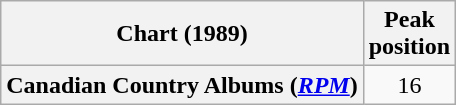<table class="wikitable sortable plainrowheaders" style="text-align:center">
<tr>
<th scope="col">Chart (1989)</th>
<th scope="col">Peak<br>position</th>
</tr>
<tr>
<th scope="row">Canadian Country Albums (<em><a href='#'>RPM</a></em>)</th>
<td>16</td>
</tr>
</table>
